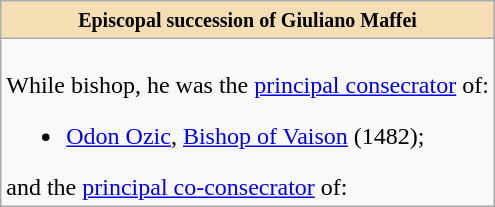<table role="presentation" class="wikitable mw-collapsible mw-collapsed"|>
<tr>
<th style="background:#F5DEB3"><small>Episcopal succession of Giuliano Maffei</small></th>
</tr>
<tr>
<td><br>While bishop, he was the <a href='#'>principal consecrator</a> of:<ul><li><a href='#'>Odon Ozic</a>, <a href='#'>Bishop of Vaison</a> (1482);</li></ul>and the <a href='#'>principal co-consecrator</a> of: 
</td>
</tr>
</table>
